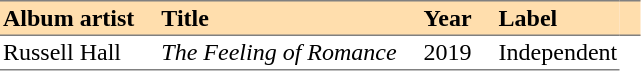<table cellspacing="0" cellpadding="2" border="0">
<tr style="background:#ffdead;">
<th style="text-align:left; border-bottom:1px solid gray; border-top:1px solid gray;">Album artist</th>
<th style="width:10px; border-bottom:1px solid gray; border-top:1px solid gray;"></th>
<th style="text-align:left; border-bottom:1px solid gray; border-top:1px solid gray;">Title</th>
<th style="width:10px; border-bottom:1px solid gray; border-top:1px solid gray;"></th>
<th style="text-align:left; border-bottom:1px solid gray; border-top:1px solid gray;">Year</th>
<th style="width:10px; border-bottom:1px solid gray; border-top:1px solid gray;"></th>
<th style="text-align:left; border-bottom:1px solid gray; border-top:1px solid gray;">Label</th>
<th style="width:10px; border-bottom:1px solid gray; border-top:1px solid gray;"></th>
</tr>
<tr>
<td style="border-bottom:1px solid gray;">Russell Hall</td>
<td style="border-bottom:1px solid gray;"></td>
<td style="border-bottom:1px solid gray;"><em>The Feeling of Romance</em></td>
<td style="border-bottom:1px solid gray;"></td>
<td style="border-bottom:1px solid gray;">2019</td>
<td style="border-bottom:1px solid gray;"></td>
<td style="border-bottom:1px solid gray;">Independent</td>
</tr>
</table>
